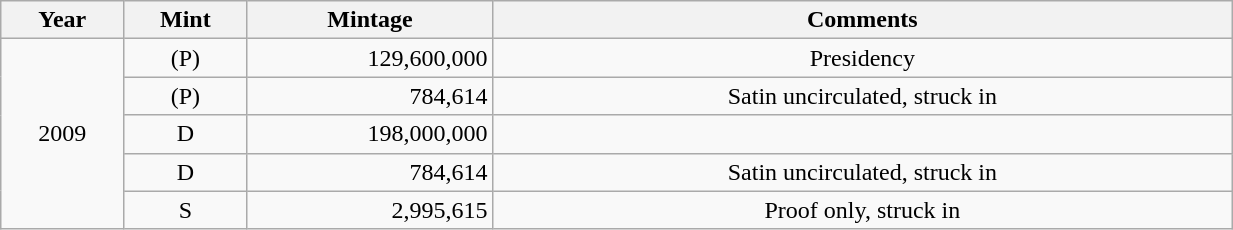<table class="wikitable sortable" style="min-width:65%; text-align:center;">
<tr>
<th width="10%">Year</th>
<th width="10%">Mint</th>
<th width="20%">Mintage</th>
<th width="60%">Comments</th>
</tr>
<tr>
<td rowspan="5">2009</td>
<td>(P)</td>
<td align="right">129,600,000</td>
<td>Presidency</td>
</tr>
<tr>
<td>(P)</td>
<td align="right">784,614</td>
<td>Satin uncirculated, struck in </td>
</tr>
<tr>
<td>D</td>
<td align="right">198,000,000</td>
<td></td>
</tr>
<tr>
<td>D</td>
<td align="right">784,614</td>
<td>Satin uncirculated, struck in </td>
</tr>
<tr>
<td>S</td>
<td align="right">2,995,615</td>
<td>Proof only, struck in </td>
</tr>
</table>
